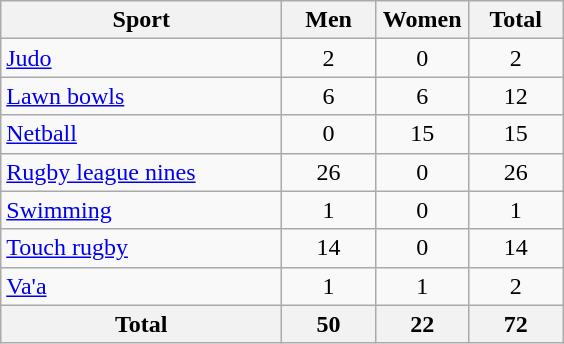<table class="wikitable sortable" style="text-align:center;">
<tr>
<th width=180>Sport</th>
<th width=55>Men</th>
<th width=55>Women</th>
<th width=55>Total</th>
</tr>
<tr>
<td align=left><a href='#'>Judo</a></td>
<td>2</td>
<td>0</td>
<td>2</td>
</tr>
<tr>
<td align=left><a href='#'>Lawn bowls</a></td>
<td>6</td>
<td>6</td>
<td>12</td>
</tr>
<tr>
<td align=left><a href='#'>Netball</a></td>
<td>0</td>
<td>15</td>
<td>15</td>
</tr>
<tr>
<td align=left><a href='#'>Rugby league nines</a></td>
<td>26</td>
<td>0</td>
<td>26</td>
</tr>
<tr>
<td align=left><a href='#'>Swimming</a></td>
<td>1</td>
<td>0</td>
<td>1</td>
</tr>
<tr>
<td align=left><a href='#'>Touch rugby</a></td>
<td>14</td>
<td>0</td>
<td>14</td>
</tr>
<tr>
<td align=left><a href='#'>Va'a</a></td>
<td>1</td>
<td>1</td>
<td>2</td>
</tr>
<tr>
<th>Total</th>
<th>50</th>
<th>22</th>
<th>72</th>
</tr>
</table>
